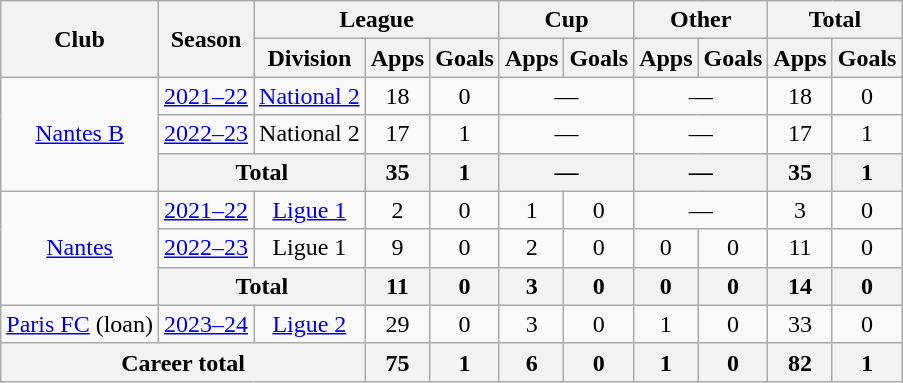<table class="wikitable" style="text-align:center">
<tr>
<th rowspan="2">Club</th>
<th rowspan="2">Season</th>
<th colspan="3">League</th>
<th colspan="2">Cup</th>
<th colspan="2">Other</th>
<th colspan="2">Total</th>
</tr>
<tr>
<th>Division</th>
<th>Apps</th>
<th>Goals</th>
<th>Apps</th>
<th>Goals</th>
<th>Apps</th>
<th>Goals</th>
<th>Apps</th>
<th>Goals</th>
</tr>
<tr>
<td rowspan="3"><a href='#'>Nantes B</a></td>
<td><a href='#'>2021–22</a></td>
<td><a href='#'>National 2</a></td>
<td>18</td>
<td>0</td>
<td colspan="2">—</td>
<td colspan="2">—</td>
<td>18</td>
<td>0</td>
</tr>
<tr>
<td><a href='#'>2022–23</a></td>
<td>National 2</td>
<td>17</td>
<td>1</td>
<td colspan="2">—</td>
<td colspan="2">—</td>
<td>17</td>
<td>1</td>
</tr>
<tr>
<th colspan="2">Total</th>
<th>35</th>
<th>1</th>
<th colspan="2">—</th>
<th colspan="2">—</th>
<th>35</th>
<th>1</th>
</tr>
<tr>
<td rowspan="3"><a href='#'>Nantes</a></td>
<td><a href='#'>2021–22</a></td>
<td><a href='#'>Ligue 1</a></td>
<td>2</td>
<td>0</td>
<td>1</td>
<td>0</td>
<td colspan="2">—</td>
<td>3</td>
<td>0</td>
</tr>
<tr>
<td><a href='#'>2022–23</a></td>
<td>Ligue 1</td>
<td>9</td>
<td>0</td>
<td>2</td>
<td>0</td>
<td>0</td>
<td>0</td>
<td>11</td>
<td>0</td>
</tr>
<tr>
<th colspan="2">Total</th>
<th>11</th>
<th>0</th>
<th>3</th>
<th>0</th>
<th>0</th>
<th>0</th>
<th>14</th>
<th>0</th>
</tr>
<tr>
<td><a href='#'>Paris FC</a> (loan)</td>
<td><a href='#'>2023–24</a></td>
<td><a href='#'>Ligue 2</a></td>
<td>29</td>
<td>0</td>
<td>3</td>
<td>0</td>
<td>1</td>
<td>0</td>
<td>33</td>
<td>0</td>
</tr>
<tr>
<th colspan="3">Career total</th>
<th>75</th>
<th>1</th>
<th>6</th>
<th>0</th>
<th>1</th>
<th>0</th>
<th>82</th>
<th>1</th>
</tr>
</table>
